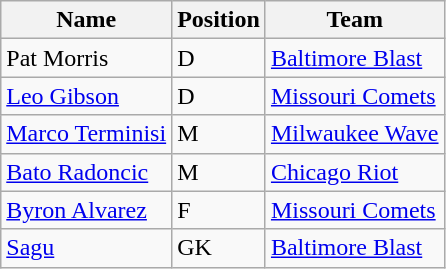<table class="wikitable">
<tr>
<th>Name</th>
<th>Position</th>
<th>Team</th>
</tr>
<tr>
<td>Pat Morris</td>
<td>D</td>
<td><a href='#'>Baltimore Blast</a></td>
</tr>
<tr>
<td><a href='#'>Leo Gibson</a></td>
<td>D</td>
<td><a href='#'>Missouri Comets</a></td>
</tr>
<tr>
<td><a href='#'>Marco Terminisi</a></td>
<td>M</td>
<td><a href='#'>Milwaukee Wave</a></td>
</tr>
<tr>
<td><a href='#'>Bato Radoncic</a></td>
<td>M</td>
<td><a href='#'>Chicago Riot</a></td>
</tr>
<tr>
<td><a href='#'>Byron Alvarez</a></td>
<td>F</td>
<td><a href='#'>Missouri Comets</a></td>
</tr>
<tr>
<td><a href='#'>Sagu</a></td>
<td>GK</td>
<td><a href='#'>Baltimore Blast</a></td>
</tr>
</table>
